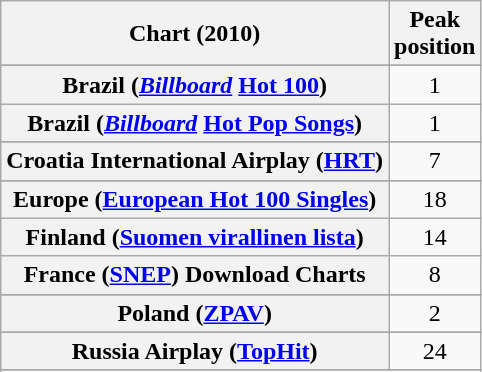<table class="wikitable sortable plainrowheaders" style="text-align:center">
<tr>
<th scope="col">Chart (2010)</th>
<th scope="col">Peak<br>position</th>
</tr>
<tr>
</tr>
<tr>
</tr>
<tr>
</tr>
<tr>
</tr>
<tr>
<th scope="row">Brazil (<em><a href='#'>Billboard</a></em> <a href='#'>Hot 100</a>)</th>
<td>1</td>
</tr>
<tr>
<th scope="row">Brazil (<em><a href='#'>Billboard</a></em> <a href='#'>Hot Pop Songs</a>)</th>
<td>1</td>
</tr>
<tr>
</tr>
<tr>
</tr>
<tr>
<th scope="row">Croatia International Airplay (<a href='#'>HRT</a>)</th>
<td align="center">7</td>
</tr>
<tr>
</tr>
<tr>
</tr>
<tr>
<th scope="row">Europe (<a href='#'>European Hot 100 Singles</a>)</th>
<td>18</td>
</tr>
<tr>
<th scope="row">Finland (<a href='#'>Suomen virallinen lista</a>)</th>
<td>14</td>
</tr>
<tr>
<th scope="row">France (<a href='#'>SNEP</a>) Download Charts</th>
<td style="text-align:center;">8</td>
</tr>
<tr>
</tr>
<tr>
</tr>
<tr>
</tr>
<tr>
</tr>
<tr>
</tr>
<tr>
</tr>
<tr>
</tr>
<tr>
</tr>
<tr>
</tr>
<tr>
<th scope="row">Poland (<a href='#'>ZPAV</a>)</th>
<td>2</td>
</tr>
<tr>
</tr>
<tr>
<th scope="row">Russia Airplay (<a href='#'>TopHit</a>)</th>
<td>24</td>
</tr>
<tr>
</tr>
<tr>
</tr>
<tr>
</tr>
<tr>
</tr>
<tr>
</tr>
<tr>
</tr>
</table>
